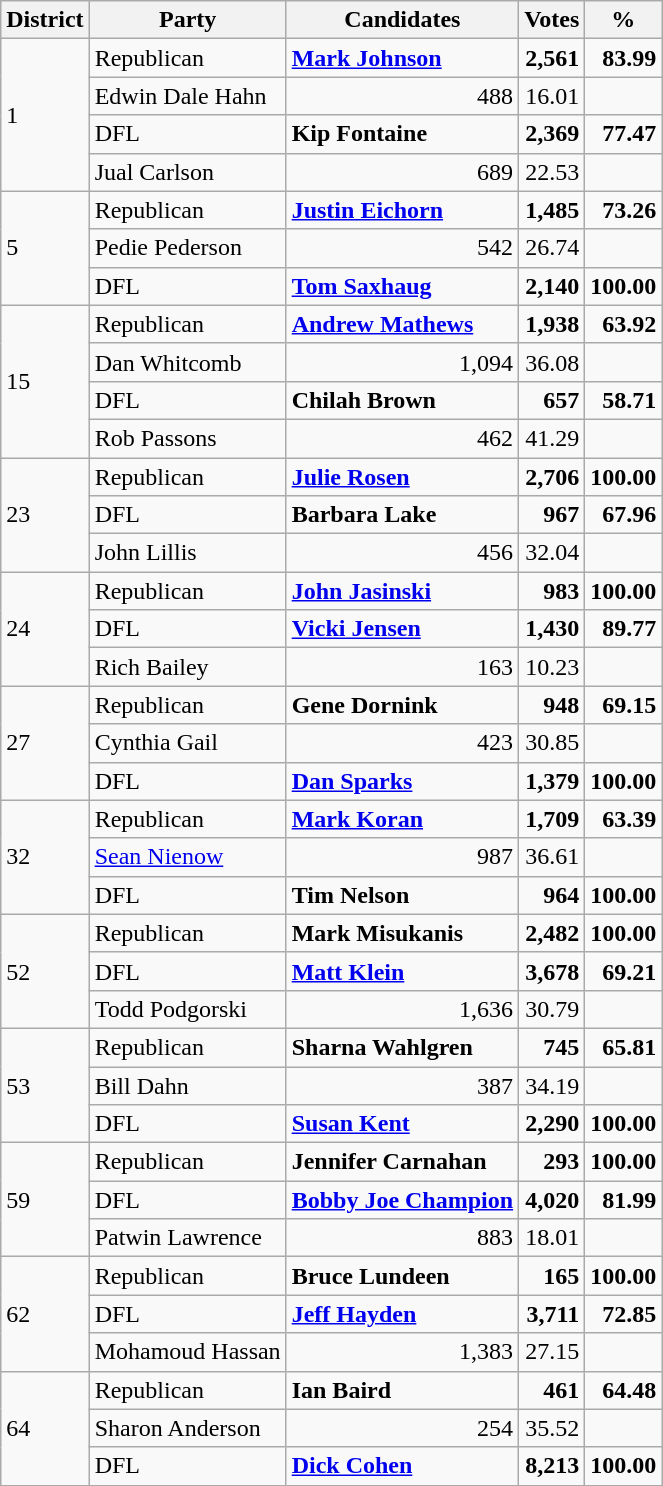<table class="wikitable">
<tr>
<th>District</th>
<th>Party</th>
<th>Candidates</th>
<th>Votes</th>
<th>%</th>
</tr>
<tr>
<td rowspan="4">1</td>
<td>Republican</td>
<td><a href='#'><strong>Mark Johnson</strong></a></td>
<td align="right"><strong>2,561</strong></td>
<td align="right"><strong>83.99</strong></td>
</tr>
<tr>
<td>Edwin Dale Hahn</td>
<td align="right">488</td>
<td align="right">16.01</td>
</tr>
<tr>
<td>DFL</td>
<td><strong>Kip Fontaine</strong></td>
<td align="right"><strong>2,369</strong></td>
<td align="right"><strong>77.47</strong></td>
</tr>
<tr>
<td>Jual Carlson</td>
<td align="right">689</td>
<td align="right">22.53</td>
</tr>
<tr>
<td rowspan="3">5</td>
<td>Republican</td>
<td><strong><a href='#'>Justin Eichorn</a></strong></td>
<td align="right"><strong>1,485</strong></td>
<td align="right"><strong>73.26</strong></td>
</tr>
<tr>
<td>Pedie Pederson</td>
<td align="right">542</td>
<td align="right">26.74</td>
</tr>
<tr>
<td>DFL</td>
<td><strong><a href='#'>Tom Saxhaug</a></strong></td>
<td align="right"><strong>2,140</strong></td>
<td align="right"><strong>100.00</strong></td>
</tr>
<tr>
<td rowspan="4">15</td>
<td>Republican</td>
<td><strong><a href='#'>Andrew Mathews</a></strong></td>
<td align="right"><strong>1,938</strong></td>
<td align="right"><strong>63.92</strong></td>
</tr>
<tr>
<td>Dan Whitcomb</td>
<td align="right">1,094</td>
<td align="right">36.08</td>
</tr>
<tr>
<td>DFL</td>
<td><strong>Chilah Brown</strong></td>
<td align="right"><strong>657</strong></td>
<td align="right"><strong>58.71</strong></td>
</tr>
<tr>
<td>Rob Passons</td>
<td align="right">462</td>
<td align="right">41.29</td>
</tr>
<tr>
<td rowspan="3">23</td>
<td>Republican</td>
<td><strong><a href='#'>Julie Rosen</a></strong></td>
<td align="right"><strong>2,706</strong></td>
<td align="right"><strong>100.00</strong></td>
</tr>
<tr>
<td>DFL</td>
<td><strong>Barbara Lake</strong></td>
<td align="right"><strong>967</strong></td>
<td align="right"><strong>67.96</strong></td>
</tr>
<tr>
<td>John Lillis</td>
<td align="right">456</td>
<td align="right">32.04</td>
</tr>
<tr>
<td rowspan="3">24</td>
<td>Republican</td>
<td><strong><a href='#'>John Jasinski</a></strong></td>
<td align="right"><strong>983</strong></td>
<td align="right"><strong>100.00</strong></td>
</tr>
<tr>
<td>DFL</td>
<td><strong><a href='#'>Vicki Jensen</a></strong></td>
<td align="right"><strong>1,430</strong></td>
<td align="right"><strong>89.77</strong></td>
</tr>
<tr>
<td>Rich Bailey</td>
<td align="right">163</td>
<td align="right">10.23</td>
</tr>
<tr>
<td rowspan="3">27</td>
<td>Republican</td>
<td><strong>Gene Dornink</strong></td>
<td align="right"><strong>948</strong></td>
<td align="right"><strong>69.15</strong></td>
</tr>
<tr>
<td>Cynthia Gail</td>
<td align="right">423</td>
<td align="right">30.85</td>
</tr>
<tr>
<td>DFL</td>
<td><strong><a href='#'>Dan Sparks</a></strong></td>
<td align="right"><strong>1,379</strong></td>
<td align="right"><strong>100.00</strong></td>
</tr>
<tr>
<td rowspan="3">32</td>
<td>Republican</td>
<td><strong><a href='#'>Mark Koran</a></strong></td>
<td align="right"><strong>1,709</strong></td>
<td align="right"><strong>63.39</strong></td>
</tr>
<tr>
<td><a href='#'>Sean Nienow</a></td>
<td align="right">987</td>
<td align="right">36.61</td>
</tr>
<tr>
<td>DFL</td>
<td><strong>Tim Nelson</strong></td>
<td align="right"><strong>964</strong></td>
<td align="right"><strong>100.00</strong></td>
</tr>
<tr>
<td rowspan="3">52</td>
<td>Republican</td>
<td><strong>Mark Misukanis</strong></td>
<td align="right"><strong>2,482</strong></td>
<td align="right"><strong>100.00</strong></td>
</tr>
<tr>
<td>DFL</td>
<td><strong><a href='#'>Matt Klein</a></strong></td>
<td align="right"><strong>3,678</strong></td>
<td align="right"><strong>69.21</strong></td>
</tr>
<tr>
<td>Todd Podgorski</td>
<td align="right">1,636</td>
<td align="right">30.79</td>
</tr>
<tr>
<td rowspan="3">53</td>
<td>Republican</td>
<td><strong>Sharna Wahlgren</strong></td>
<td align="right"><strong>745</strong></td>
<td align="right"><strong>65.81</strong></td>
</tr>
<tr>
<td>Bill Dahn</td>
<td align="right">387</td>
<td align="right">34.19</td>
</tr>
<tr>
<td>DFL</td>
<td><strong><a href='#'>Susan Kent</a></strong></td>
<td align="right"><strong>2,290</strong></td>
<td align="right"><strong>100.00</strong></td>
</tr>
<tr>
<td rowspan="3">59</td>
<td>Republican</td>
<td><strong>Jennifer Carnahan</strong></td>
<td align="right"><strong>293</strong></td>
<td align="right"><strong>100.00</strong></td>
</tr>
<tr>
<td>DFL</td>
<td><strong><a href='#'>Bobby Joe Champion</a></strong></td>
<td align="right"><strong>4,020</strong></td>
<td align="right"><strong>81.99</strong></td>
</tr>
<tr>
<td>Patwin Lawrence</td>
<td align="right">883</td>
<td align="right">18.01</td>
</tr>
<tr>
<td rowspan="3">62</td>
<td>Republican</td>
<td><strong>Bruce Lundeen</strong></td>
<td align="right"><strong>165</strong></td>
<td align="right"><strong>100.00</strong></td>
</tr>
<tr>
<td>DFL</td>
<td><strong><a href='#'>Jeff Hayden</a></strong></td>
<td align="right"><strong>3,711</strong></td>
<td align="right"><strong>72.85</strong></td>
</tr>
<tr>
<td>Mohamoud Hassan</td>
<td align="right">1,383</td>
<td align="right">27.15</td>
</tr>
<tr>
<td rowspan="3">64</td>
<td>Republican</td>
<td><strong>Ian Baird</strong></td>
<td align="right"><strong>461</strong></td>
<td align="right"><strong>64.48</strong></td>
</tr>
<tr>
<td>Sharon Anderson</td>
<td align="right">254</td>
<td align="right">35.52</td>
</tr>
<tr>
<td>DFL</td>
<td><strong><a href='#'>Dick Cohen</a></strong></td>
<td align="right"><strong>8,213</strong></td>
<td align="right"><strong>100.00</strong></td>
</tr>
</table>
